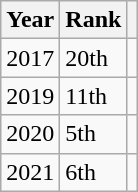<table class="wikitable sortable">
<tr>
<th scope="col">Year</th>
<th>Rank</th>
<th scope="col" class="unsortable"></th>
</tr>
<tr>
<td>2017</td>
<td>20th</td>
<td></td>
</tr>
<tr>
<td>2019</td>
<td>11th</td>
<td></td>
</tr>
<tr>
<td>2020</td>
<td>5th</td>
<td></td>
</tr>
<tr>
<td>2021</td>
<td>6th</td>
<td></td>
</tr>
</table>
